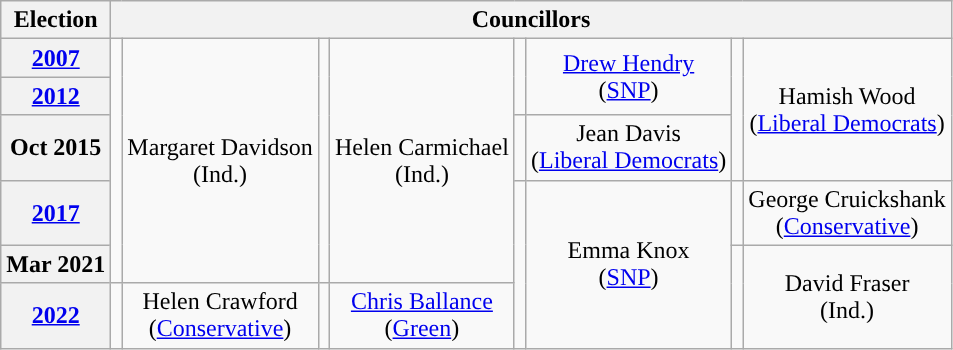<table class="wikitable" style="text-align:center">
<tr>
<th>Election</th>
<th colspan=8>Councillors</th>
</tr>
<tr>
<th><a href='#'>2007</a></th>
<td rowspan=5; style="background-color: "></td>
<td rowspan=5>Margaret Davidson<br>(Ind.)</td>
<td rowspan=5; style="background-color: "></td>
<td rowspan=5>Helen Carmichael<br>(Ind.)</td>
<td rowspan=2; style="background-color: "></td>
<td rowspan=2><a href='#'>Drew Hendry</a><br>(<a href='#'>SNP</a>)</td>
<td rowspan=3; style="background-color: "></td>
<td rowspan=3>Hamish Wood<br>(<a href='#'>Liberal Democrats</a>)</td>
</tr>
<tr>
<th><a href='#'>2012</a></th>
</tr>
<tr>
<th>Oct 2015</th>
<td rowspan=1; style="background-color: "></td>
<td rowspan=1>Jean Davis<br>(<a href='#'>Liberal Democrats</a>)</td>
</tr>
<tr>
<th><a href='#'>2017</a></th>
<td rowspan=3; style="background-color: "></td>
<td rowspan=3>Emma Knox<br>(<a href='#'>SNP</a>)</td>
<td rowspan=1; style="background-color: "></td>
<td rowspan=1>George Cruickshank<br>(<a href='#'>Conservative</a>)</td>
</tr>
<tr>
<th>Mar 2021</th>
<td rowspan=2; style="background-color: "></td>
<td rowspan=2>David Fraser<br>(Ind.)</td>
</tr>
<tr>
<th><a href='#'>2022</a></th>
<td rowspan=1; style="background-color: "></td>
<td rowspan=1>Helen Crawford<br>(<a href='#'>Conservative</a>)</td>
<td rowspan=1; style="background-color: "></td>
<td rowspan=1><a href='#'>Chris Ballance</a><br>(<a href='#'>Green</a>)</td>
</tr>
</table>
